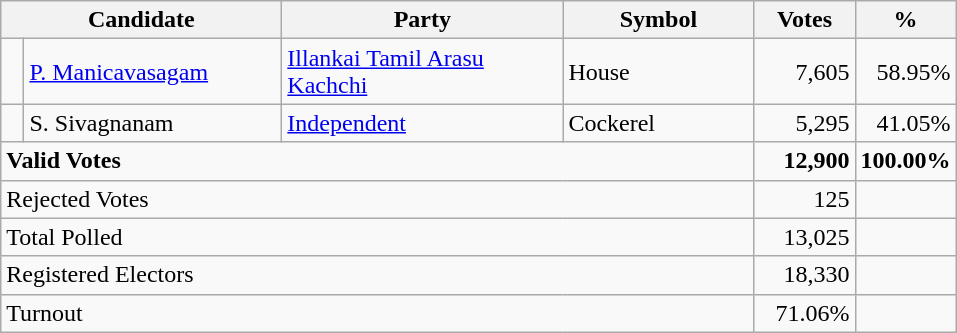<table class="wikitable" border="1" style="text-align:right;">
<tr>
<th align=left colspan=2 width="180">Candidate</th>
<th align=left width="180">Party</th>
<th align=left width="120">Symbol</th>
<th align=left width="60">Votes</th>
<th align=left width="60">%</th>
</tr>
<tr>
<td bgcolor=> </td>
<td align=left><a href='#'>P. Manicavasagam</a></td>
<td align=left><a href='#'>Illankai Tamil Arasu Kachchi</a></td>
<td align=left>House</td>
<td>7,605</td>
<td>58.95%</td>
</tr>
<tr>
<td></td>
<td align=left>S. Sivagnanam</td>
<td align=left><a href='#'>Independent</a></td>
<td align=left>Cockerel</td>
<td>5,295</td>
<td>41.05%</td>
</tr>
<tr>
<td align=left colspan=4><strong>Valid Votes</strong></td>
<td><strong>12,900</strong></td>
<td><strong>100.00%</strong></td>
</tr>
<tr>
<td align=left colspan=4>Rejected Votes</td>
<td>125</td>
<td></td>
</tr>
<tr>
<td align=left colspan=4>Total Polled</td>
<td>13,025</td>
<td></td>
</tr>
<tr>
<td align=left colspan=4>Registered Electors</td>
<td>18,330</td>
<td></td>
</tr>
<tr>
<td align=left colspan=4>Turnout</td>
<td>71.06%</td>
<td></td>
</tr>
</table>
